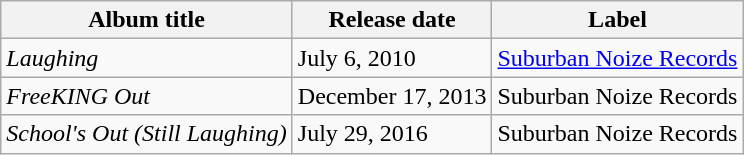<table class="wikitable">
<tr>
<th>Album title</th>
<th>Release date</th>
<th>Label</th>
</tr>
<tr>
<td><em>Laughing</em></td>
<td>July 6, 2010</td>
<td><a href='#'>Suburban Noize Records</a></td>
</tr>
<tr>
<td><em>FreeKING Out</em></td>
<td>December 17, 2013</td>
<td>Suburban Noize Records</td>
</tr>
<tr>
<td><em>School's Out (Still Laughing)</em></td>
<td>July 29, 2016</td>
<td>Suburban Noize Records</td>
</tr>
</table>
